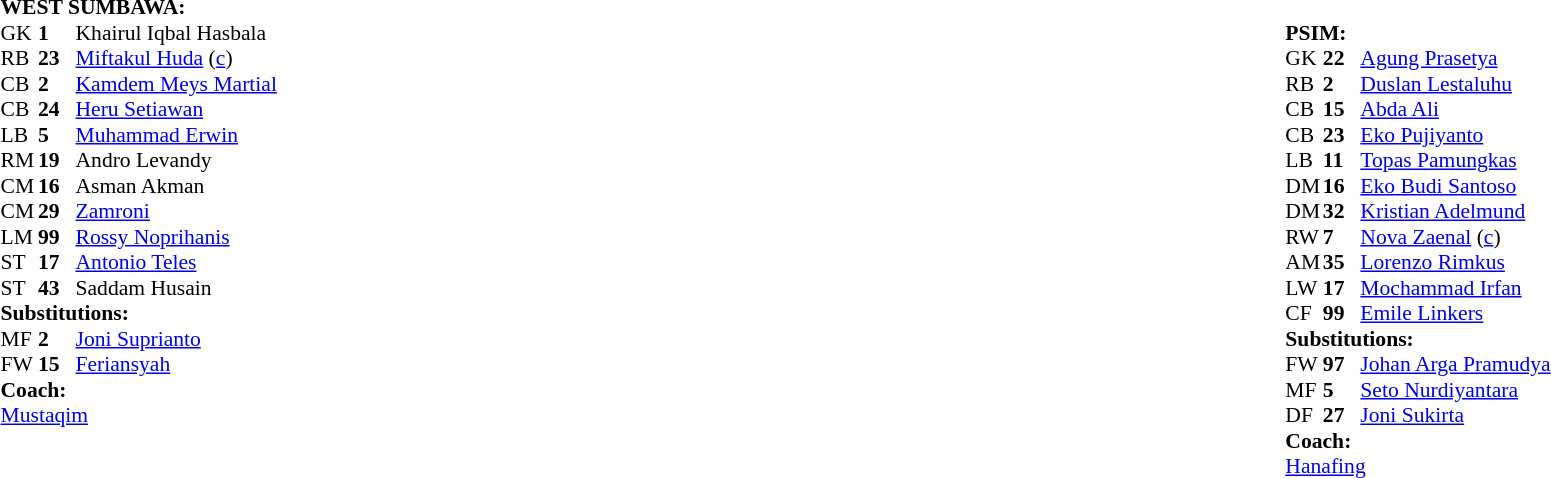<table width="100%">
<tr>
<td valign="top" width="40%"><br><table style="font-size: 90%" cellspacing="0" cellpadding="0">
<tr>
<td colspan=4><strong>WEST SUMBAWA:</strong></td>
</tr>
<tr>
<th width="25"></th>
<th width="25"></th>
</tr>
<tr>
<td>GK</td>
<td><strong>1</strong></td>
<td>Khairul Iqbal Hasbala</td>
</tr>
<tr>
<td>RB</td>
<td><strong>23</strong></td>
<td><a href='#'>Miftakul Huda</a> (<a href='#'>c</a>)</td>
</tr>
<tr>
<td>CB</td>
<td><strong>2</strong></td>
<td>  <a href='#'>Kamdem Meys Martial</a></td>
<td></td>
</tr>
<tr>
<td>CB</td>
<td><strong>24</strong></td>
<td><a href='#'>Heru Setiawan</a></td>
</tr>
<tr>
<td>LB</td>
<td><strong>5</strong></td>
<td><a href='#'>Muhammad Erwin</a></td>
</tr>
<tr>
<td>RM</td>
<td><strong>19</strong></td>
<td>Andro Levandy</td>
<td></td>
<td></td>
</tr>
<tr>
<td>CM</td>
<td><strong>16</strong></td>
<td>Asman Akman</td>
<td></td>
<td></td>
</tr>
<tr>
<td>CM</td>
<td><strong>29</strong></td>
<td><a href='#'>Zamroni</a></td>
<td></td>
</tr>
<tr>
<td>LM</td>
<td><strong>99</strong></td>
<td><a href='#'>Rossy Noprihanis</a></td>
<td></td>
</tr>
<tr>
<td>ST</td>
<td><strong>17</strong></td>
<td> <a href='#'>Antonio Teles</a></td>
</tr>
<tr>
<td>ST</td>
<td><strong>43</strong></td>
<td>Saddam Husain</td>
</tr>
<tr>
<td colspan=3><strong>Substitutions:</strong></td>
</tr>
<tr>
<td>MF</td>
<td><strong>2</strong></td>
<td><a href='#'>Joni Suprianto</a></td>
<td></td>
<td></td>
</tr>
<tr>
<td>FW</td>
<td><strong>15</strong></td>
<td><a href='#'>Feriansyah</a></td>
<td></td>
<td></td>
</tr>
<tr>
<td colspan=3><strong>Coach:</strong></td>
</tr>
<tr>
<td colspan=3><a href='#'>Mustaqim</a></td>
</tr>
<tr>
</tr>
</table>
</td>
<td valign="top"></td>
<td valign="top" width="50%"><br><table style="font-size: 90%" cellspacing="0" cellpadding="0" align="center">
<tr>
<td colspan=4><br><strong>PSIM:</strong></td>
</tr>
<tr>
<th width=25></th>
<th width=25></th>
</tr>
<tr>
<td>GK</td>
<td><strong>22</strong></td>
<td><a href='#'>Agung Prasetya</a></td>
</tr>
<tr>
<td>RB</td>
<td><strong>2</strong></td>
<td><a href='#'>Duslan Lestaluhu</a></td>
</tr>
<tr>
<td>CB</td>
<td><strong>15</strong></td>
<td><a href='#'>Abda Ali</a></td>
<td></td>
<td></td>
</tr>
<tr>
<td>CB</td>
<td><strong>23</strong></td>
<td><a href='#'>Eko Pujiyanto</a></td>
<td></td>
</tr>
<tr>
<td>LB</td>
<td><strong>11</strong></td>
<td><a href='#'>Topas Pamungkas</a></td>
</tr>
<tr>
<td>DM</td>
<td><strong>16</strong></td>
<td><a href='#'>Eko Budi Santoso</a></td>
</tr>
<tr>
<td>DM</td>
<td><strong>32</strong></td>
<td> <a href='#'>Kristian Adelmund</a></td>
<td></td>
<td></td>
</tr>
<tr>
<td>RW</td>
<td><strong>7</strong></td>
<td><a href='#'>Nova Zaenal</a> (<a href='#'>c</a>)</td>
</tr>
<tr>
<td>AM</td>
<td><strong>35</strong></td>
<td> <a href='#'>Lorenzo Rimkus</a></td>
<td></td>
<td></td>
</tr>
<tr>
<td>LW</td>
<td><strong>17</strong></td>
<td><a href='#'>Mochammad Irfan</a></td>
</tr>
<tr>
<td>CF</td>
<td><strong>99</strong></td>
<td> <a href='#'>Emile Linkers</a></td>
<td></td>
</tr>
<tr>
<td colspan=3><strong>Substitutions:</strong></td>
</tr>
<tr>
<td>FW</td>
<td><strong>97</strong></td>
<td><a href='#'>Johan Arga Pramudya</a></td>
<td></td>
<td></td>
</tr>
<tr>
<td>MF</td>
<td><strong>5</strong></td>
<td><a href='#'>Seto Nurdiyantara</a></td>
<td></td>
<td></td>
</tr>
<tr>
<td>DF</td>
<td><strong>27</strong></td>
<td><a href='#'>Joni Sukirta</a></td>
<td></td>
<td></td>
</tr>
<tr>
<td colspan=3><strong>Coach:</strong></td>
</tr>
<tr>
<td colspan=3><a href='#'>Hanafing</a></td>
</tr>
</table>
</td>
</tr>
</table>
